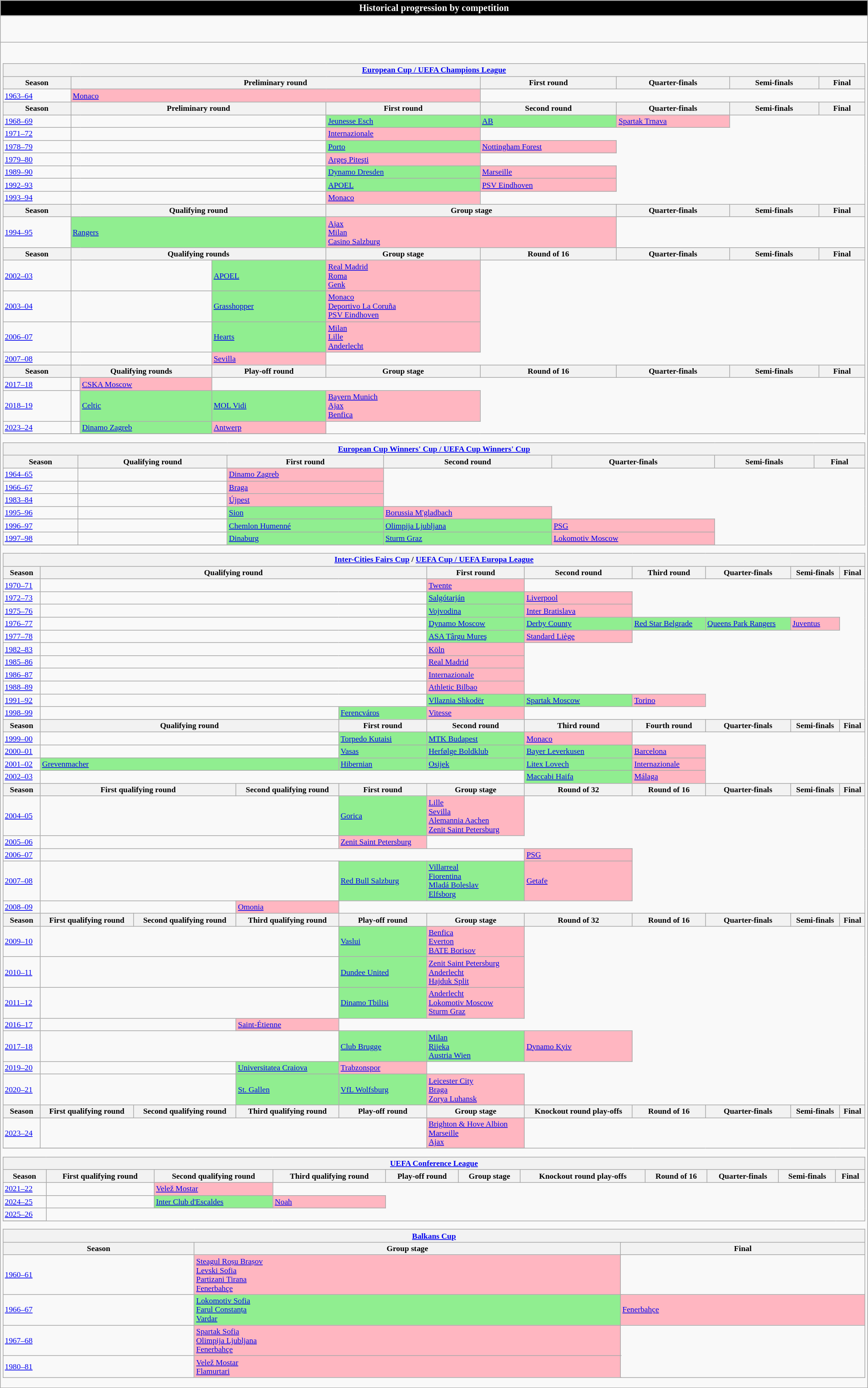<table class="wikitable" style="text-align:left; font-size:85%; width:100%">
<tr>
<th colspan=11 style="color:#FFFFFF; background:#000000;">Historical progression by competition</th>
</tr>
<tr>
<td colspan=11> <br>  <br> </td>
</tr>
<tr>
<td><br><table class="wikitable mw-collapsible mw-collapsed" style="text-align:left; font-size:85%; width:100%">
<tr>
<th colspan=11><a href='#'>European Cup / UEFA Champions League</a></th>
</tr>
<tr>
<th>Season</th>
<th colspan=6>Preliminary round</th>
<th>First round</th>
<th>Quarter-finals</th>
<th>Semi-finals</th>
<th>Final</th>
</tr>
<tr>
<td><a href='#'>1963–64</a></td>
<td bgcolor=lightpink colspan=6> <a href='#'>Monaco</a></td>
</tr>
<tr>
<th>Season</th>
<th colspan=5>Preliminary round</th>
<th>First round</th>
<th>Second round</th>
<th>Quarter-finals</th>
<th>Semi-finals</th>
<th>Final</th>
</tr>
<tr>
<td><a href='#'>1968–69</a></td>
<td colspan=5></td>
<td bgcolor=lightgreen> <a href='#'>Jeunesse Esch</a></td>
<td bgcolor=lightgreen> <a href='#'>AB</a></td>
<td bgcolor=lightpink> <a href='#'>Spartak Trnava</a></td>
</tr>
<tr>
<td><a href='#'>1971–72</a></td>
<td colspan=5></td>
<td bgcolor=lightpink> <a href='#'>Internazionale</a></td>
</tr>
<tr>
<td><a href='#'>1978–79</a></td>
<td colspan=5></td>
<td bgcolor=lightgreen> <a href='#'>Porto</a></td>
<td bgcolor=lightpink> <a href='#'>Nottingham Forest</a></td>
</tr>
<tr>
<td><a href='#'>1979–80</a></td>
<td colspan=5></td>
<td bgcolor=lightpink> <a href='#'>Argeş Piteşti</a></td>
</tr>
<tr>
<td><a href='#'>1989–90</a></td>
<td colspan=5></td>
<td bgcolor=lightgreen> <a href='#'>Dynamo Dresden</a></td>
<td bgcolor=lightpink> <a href='#'>Marseille</a></td>
</tr>
<tr>
<td><a href='#'>1992–93</a></td>
<td colspan=5></td>
<td bgcolor=lightgreen> <a href='#'>APOEL</a></td>
<td bgcolor=lightpink> <a href='#'>PSV Eindhoven</a></td>
</tr>
<tr>
<td><a href='#'>1993–94</a></td>
<td colspan=5></td>
<td bgcolor=lightpink> <a href='#'>Monaco</a></td>
</tr>
<tr>
<th>Season</th>
<th colspan=5>Qualifying round</th>
<th colspan=2>Group stage</th>
<th>Quarter-finals</th>
<th>Semi-finals</th>
<th>Final</th>
</tr>
<tr>
<td><a href='#'>1994–95</a></td>
<td bgcolor=lightgreen colspan=5> <a href='#'>Rangers</a></td>
<td bgcolor=lightpink colspan=2> <a href='#'>Ajax</a> <br>  <a href='#'>Milan</a> <br>  <a href='#'>Casino Salzburg</a></td>
</tr>
<tr>
<th>Season</th>
<th colspan=5>Qualifying rounds</th>
<th>Group stage</th>
<th>Round of 16</th>
<th>Quarter-finals</th>
<th>Semi-finals</th>
<th>Final</th>
</tr>
<tr>
<td><a href='#'>2002–03</a></td>
<td colspan=4></td>
<td bgcolor=lightgreen> <a href='#'>APOEL</a></td>
<td bgcolor=lightpink> <a href='#'>Real Madrid</a> <br>  <a href='#'>Roma</a> <br>  <a href='#'>Genk</a></td>
</tr>
<tr>
<td><a href='#'>2003–04</a></td>
<td colspan=4></td>
<td bgcolor=lightgreen> <a href='#'>Grasshopper</a></td>
<td bgcolor=lightpink> <a href='#'>Monaco</a> <br>  <a href='#'>Deportivo La Coruña</a> <br>  <a href='#'>PSV Eindhoven</a></td>
</tr>
<tr>
<td><a href='#'>2006–07</a></td>
<td colspan=4></td>
<td bgcolor=lightgreen> <a href='#'>Hearts</a></td>
<td bgcolor=lightpink> <a href='#'>Milan</a> <br>  <a href='#'>Lille</a> <br>  <a href='#'>Anderlecht</a></td>
</tr>
<tr>
<td><a href='#'>2007–08</a></td>
<td colspan=4></td>
<td bgcolor=lightpink> <a href='#'>Sevilla</a></td>
</tr>
<tr>
<th>Season</th>
<th colspan=4>Qualifying rounds</th>
<th>Play-off round</th>
<th>Group stage</th>
<th>Round of 16</th>
<th>Quarter-finals</th>
<th>Semi-finals</th>
<th>Final</th>
</tr>
<tr>
<td><a href='#'>2017–18</a></td>
<td colspan=3></td>
<td bgcolor=lightpink> <a href='#'>CSKA Moscow</a></td>
</tr>
<tr>
<td><a href='#'>2018–19</a></td>
<td colspan=3></td>
<td bgcolor=lightgreen> <a href='#'>Celtic</a></td>
<td bgcolor=lightgreen> <a href='#'>MOL Vidi</a></td>
<td bgcolor=lightpink> <a href='#'>Bayern Munich</a> <br>  <a href='#'>Ajax</a> <br>  <a href='#'>Benfica</a></td>
</tr>
<tr>
<td><a href='#'>2023–24</a></td>
<td colspan=3></td>
<td bgcolor=lightgreen> <a href='#'>Dinamo Zagreb</a></td>
<td bgcolor=lightpink> <a href='#'>Antwerp</a></td>
</tr>
<tr>
</tr>
</table>
<table class="wikitable mw-collapsible mw-collapsed" style="text-align:left; font-size:85%; width:100%">
<tr>
<th colspan=11><a href='#'>European Cup Winners' Cup / UEFA Cup Winners' Cup</a></th>
</tr>
<tr>
<th>Season</th>
<th colspan=5>Qualifying round</th>
<th>First round</th>
<th>Second round</th>
<th>Quarter-finals</th>
<th>Semi-finals</th>
<th>Final</th>
</tr>
<tr>
<td><a href='#'>1964–65</a></td>
<td colspan=5></td>
<td bgcolor=lightpink> <a href='#'>Dinamo Zagreb</a></td>
</tr>
<tr>
<td><a href='#'>1966–67</a></td>
<td colspan=5></td>
<td bgcolor=lightpink> <a href='#'>Braga</a></td>
</tr>
<tr>
<td><a href='#'>1983–84</a></td>
<td colspan=5></td>
<td bgcolor=lightpink> <a href='#'>Újpest</a></td>
</tr>
<tr>
<td><a href='#'>1995–96</a></td>
<td colspan=5></td>
<td bgcolor=lightgreen> <a href='#'>Sion</a></td>
<td bgcolor=lightpink> <a href='#'>Borussia M'gladbach</a></td>
</tr>
<tr>
<td><a href='#'>1996–97</a></td>
<td colspan=5></td>
<td bgcolor=lightgreen> <a href='#'>Chemlon Humenné</a></td>
<td bgcolor=lightgreen> <a href='#'>Olimpija Ljubljana</a></td>
<td bgcolor=lightpink> <a href='#'>PSG</a></td>
</tr>
<tr>
<td><a href='#'>1997–98</a></td>
<td colspan=5></td>
<td bgcolor=lightgreen> <a href='#'>Dinaburg</a></td>
<td bgcolor=lightgreen> <a href='#'>Sturm Graz</a></td>
<td bgcolor=lightpink> <a href='#'>Lokomotiv Moscow</a></td>
</tr>
<tr>
</tr>
</table>
<table class="wikitable mw-collapsible mw-collapsed" style="text-align:left; font-size:85%; width:100%">
<tr>
<th colspan=11><a href='#'>Inter-Cities Fairs Cup</a> / <a href='#'>UEFA Cup / UEFA Europa League</a></th>
</tr>
<tr>
<th>Season</th>
<th colspan=4>Qualifying round</th>
<th>First round</th>
<th>Second round</th>
<th>Third round</th>
<th>Quarter-finals</th>
<th>Semi-finals</th>
<th>Final</th>
</tr>
<tr>
<td><a href='#'>1970–71</a></td>
<td colspan=4></td>
<td bgcolor=lightpink> <a href='#'>Twente</a></td>
</tr>
<tr>
<td><a href='#'>1972–73</a></td>
<td colspan=4></td>
<td bgcolor=lightgreen> <a href='#'>Salgótarján</a></td>
<td bgcolor=lightpink> <a href='#'>Liverpool</a></td>
</tr>
<tr>
<td><a href='#'>1975–76</a></td>
<td colspan=4></td>
<td bgcolor=lightgreen> <a href='#'>Vojvodina</a></td>
<td bgcolor=lightpink> <a href='#'>Inter Bratislava</a></td>
</tr>
<tr>
<td><a href='#'>1976–77</a></td>
<td colspan=4></td>
<td bgcolor=lightgreen> <a href='#'>Dynamo Moscow</a></td>
<td bgcolor=lightgreen> <a href='#'>Derby County</a></td>
<td bgcolor=lightgreen> <a href='#'>Red Star Belgrade</a></td>
<td bgcolor=lightgreen> <a href='#'>Queens Park Rangers</a></td>
<td bgcolor=lightpink> <a href='#'>Juventus</a></td>
</tr>
<tr>
<td><a href='#'>1977–78</a></td>
<td colspan=4></td>
<td bgcolor=lightgreen> <a href='#'>ASA Târgu Mureş</a></td>
<td bgcolor=lightpink> <a href='#'>Standard Liège</a></td>
</tr>
<tr>
<td><a href='#'>1982–83</a></td>
<td colspan=4></td>
<td bgcolor=lightpink> <a href='#'>Köln</a></td>
</tr>
<tr>
<td><a href='#'>1985–86</a></td>
<td colspan=4></td>
<td bgcolor=lightpink> <a href='#'>Real Madrid</a></td>
</tr>
<tr>
<td><a href='#'>1986–87</a></td>
<td colspan=4></td>
<td bgcolor=lightpink> <a href='#'>Internazionale</a></td>
</tr>
<tr>
<td><a href='#'>1988–89</a></td>
<td colspan=4></td>
<td bgcolor=lightpink> <a href='#'>Athletic Bilbao</a></td>
</tr>
<tr>
<td><a href='#'>1991–92</a></td>
<td colspan=4></td>
<td bgcolor=lightgreen> <a href='#'>Vllaznia Shkodër</a></td>
<td bgcolor=lightgreen> <a href='#'>Spartak Moscow</a></td>
<td bgcolor=lightpink> <a href='#'>Torino</a></td>
</tr>
<tr>
<td><a href='#'>1998–99</a></td>
<td colspan=3></td>
<td bgcolor=lightgreen> <a href='#'>Ferencváros</a></td>
<td bgcolor=lightpink> <a href='#'>Vitesse</a></td>
</tr>
<tr>
<th>Season</th>
<th colspan=3>Qualifying round</th>
<th>First round</th>
<th>Second round</th>
<th>Third round</th>
<th>Fourth round</th>
<th>Quarter-finals</th>
<th>Semi-finals</th>
<th>Final</th>
</tr>
<tr>
<td><a href='#'>1999–00</a></td>
<td colspan=3></td>
<td bgcolor=lightgreen> <a href='#'>Torpedo Kutaisi</a></td>
<td bgcolor=lightgreen> <a href='#'>MTK Budapest</a></td>
<td bgcolor=lightpink> <a href='#'>Monaco</a></td>
</tr>
<tr>
<td><a href='#'>2000–01</a></td>
<td colspan=3></td>
<td bgcolor=lightgreen> <a href='#'>Vasas</a></td>
<td bgcolor=lightgreen> <a href='#'>Herfølge Boldklub</a></td>
<td bgcolor=lightgreen> <a href='#'>Bayer Leverkusen</a></td>
<td bgcolor=lightpink> <a href='#'>Barcelona</a></td>
</tr>
<tr>
<td><a href='#'>2001–02</a></td>
<td bgcolor=lightgreen colspan=3> <a href='#'>Grevenmacher</a></td>
<td bgcolor=lightgreen> <a href='#'>Hibernian</a></td>
<td bgcolor=lightgreen> <a href='#'>Osijek</a></td>
<td bgcolor=lightgreen> <a href='#'>Litex Lovech</a></td>
<td bgcolor=lightpink> <a href='#'>Internazionale</a></td>
</tr>
<tr>
<td><a href='#'>2002–03</a></td>
<td colspan=5></td>
<td bgcolor=lightgreen> <a href='#'>Maccabi Haifa</a></td>
<td bgcolor=lightpink> <a href='#'>Málaga</a></td>
</tr>
<tr>
<th>Season</th>
<th colspan=2>First qualifying round</th>
<th>Second qualifying round</th>
<th>First round</th>
<th>Group stage</th>
<th>Round of 32</th>
<th>Round of 16</th>
<th>Quarter-finals</th>
<th>Semi-finals</th>
<th>Final</th>
</tr>
<tr>
<td><a href='#'>2004–05</a></td>
<td colspan=3></td>
<td bgcolor=lightgreen> <a href='#'>Gorica</a></td>
<td bgcolor=lightpink> <a href='#'>Lille</a> <br>  <a href='#'>Sevilla</a> <br>  <a href='#'>Alemannia Aachen</a> <br>  <a href='#'>Zenit Saint Petersburg</a></td>
</tr>
<tr>
<td><a href='#'>2005–06</a></td>
<td colspan=3></td>
<td bgcolor=lightpink> <a href='#'>Zenit Saint Petersburg</a></td>
</tr>
<tr>
<td><a href='#'>2006–07</a></td>
<td colspan=5></td>
<td bgcolor=lightpink> <a href='#'>PSG</a></td>
</tr>
<tr>
<td><a href='#'>2007–08</a></td>
<td colspan=3></td>
<td bgcolor=lightgreen> <a href='#'>Red Bull Salzburg</a></td>
<td bgcolor=lightgreen> <a href='#'>Villarreal</a> <br>  <a href='#'>Fiorentina</a> <br>  <a href='#'>Mladá Boleslav</a> <br>  <a href='#'>Elfsborg</a></td>
<td bgcolor=lightpink> <a href='#'>Getafe</a></td>
</tr>
<tr>
<td><a href='#'>2008–09</a></td>
<td colspan=2></td>
<td bgcolor=lightpink> <a href='#'>Omonia</a></td>
</tr>
<tr>
<th>Season</th>
<th>First qualifying round</th>
<th>Second qualifying round</th>
<th>Third qualifying round</th>
<th>Play-off round</th>
<th>Group stage</th>
<th>Round of 32</th>
<th>Round of 16</th>
<th>Quarter-finals</th>
<th>Semi-finals</th>
<th>Final</th>
</tr>
<tr>
<td><a href='#'>2009–10</a></td>
<td colspan=3></td>
<td bgcolor=lightgreen> <a href='#'>Vaslui</a></td>
<td bgcolor=lightpink> <a href='#'>Benfica</a> <br>  <a href='#'>Everton</a> <br>  <a href='#'>BATE Borisov</a></td>
</tr>
<tr>
<td><a href='#'>2010–11</a></td>
<td colspan=3></td>
<td bgcolor=lightgreen> <a href='#'>Dundee United</a></td>
<td bgcolor=lightpink> <a href='#'>Zenit Saint Petersburg</a> <br>  <a href='#'>Anderlecht</a> <br>  <a href='#'>Hajduk Split</a></td>
</tr>
<tr>
<td><a href='#'>2011–12</a></td>
<td colspan=3></td>
<td bgcolor=lightgreen> <a href='#'>Dinamo Tbilisi</a></td>
<td bgcolor=lightpink> <a href='#'>Anderlecht</a> <br>  <a href='#'>Lokomotiv Moscow</a> <br>  <a href='#'>Sturm Graz</a></td>
</tr>
<tr>
<td><a href='#'>2016–17</a></td>
<td colspan=2></td>
<td bgcolor=lightpink> <a href='#'>Saint-Étienne</a></td>
</tr>
<tr>
<td><a href='#'>2017–18</a></td>
<td colspan=3></td>
<td bgcolor=lightgreen> <a href='#'>Club Brugge</a></td>
<td bgcolor=lightgreen> <a href='#'>Milan</a> <br>  <a href='#'>Rijeka</a> <br>  <a href='#'>Austria Wien</a></td>
<td bgcolor=lightpink> <a href='#'>Dynamo Kyiv</a></td>
</tr>
<tr>
<td><a href='#'>2019–20</a></td>
<td colspan=2></td>
<td bgcolor=lightgreen> <a href='#'>Universitatea Craiova</a></td>
<td bgcolor=lightpink> <a href='#'>Trabzonspor</a></td>
</tr>
<tr>
<td><a href='#'>2020–21</a></td>
<td colspan=2></td>
<td bgcolor=lightgreen> <a href='#'>St. Gallen</a></td>
<td bgcolor=lightgreen> <a href='#'>VfL Wolfsburg</a></td>
<td bgcolor=lightpink> <a href='#'>Leicester City</a> <br>  <a href='#'>Braga</a> <br>  <a href='#'>Zorya Luhansk</a></td>
</tr>
<tr>
<th>Season</th>
<th>First qualifying round</th>
<th>Second qualifying round</th>
<th>Third qualifying round</th>
<th>Play-off round</th>
<th>Group stage</th>
<th>Knockout round play-offs</th>
<th>Round of 16</th>
<th>Quarter-finals</th>
<th>Semi-finals</th>
<th>Final</th>
</tr>
<tr>
<td><a href='#'>2023–24</a></td>
<td colspan=4></td>
<td bgcolor=lightpink> <a href='#'>Brighton & Hove Albion</a> <br>  <a href='#'>Marseille</a> <br>  <a href='#'>Ajax</a></td>
</tr>
<tr>
</tr>
</table>
<table class="wikitable mw-collapsible mw-collapsed" style="text-align:left; font-size:85%; width:100%">
<tr>
<th colspan=11><a href='#'>UEFA Conference League</a></th>
</tr>
<tr>
<th>Season</th>
<th>First qualifying round</th>
<th>Second qualifying round</th>
<th>Third qualifying round</th>
<th>Play-off round</th>
<th>Group stage</th>
<th>Knockout round play-offs</th>
<th>Round of 16</th>
<th>Quarter-finals</th>
<th>Semi-finals</th>
<th>Final</th>
</tr>
<tr>
<td><a href='#'>2021–22</a></td>
<td></td>
<td bgcolor=lightpink> <a href='#'>Velež Mostar</a></td>
</tr>
<tr>
<td><a href='#'>2024–25</a></td>
<td></td>
<td bgcolor=lightgreen> <a href='#'>Inter Club d'Escaldes</a></td>
<td bgcolor=lightpink> <a href='#'>Noah</a></td>
</tr>
<tr>
<td><a href='#'>2025–26</a></td>
</tr>
<tr>
</tr>
</table>
<table class="wikitable mw-collapsible mw-collapsed" style="text-align:left; font-size:85%; width:100%">
<tr>
<th colspan=11><a href='#'>Balkans Cup</a></th>
</tr>
<tr>
<th>Season</th>
<th colspan=9>Group stage</th>
<th>Final</th>
</tr>
<tr>
<td><a href='#'>1960–61</a></td>
<td bgcolor=lightpink colspan=9> <a href='#'>Steagul Roșu Brașov</a> <br>  <a href='#'>Levski Sofia</a> <br>  <a href='#'>Partizani Tirana</a> <br>  <a href='#'>Fenerbahçe</a></td>
</tr>
<tr>
<td><a href='#'>1966–67</a></td>
<td bgcolor=lightgreen colspan=9> <a href='#'>Lokomotiv Sofia</a> <br>  <a href='#'>Farul Constanța</a> <br>  <a href='#'>Vardar</a></td>
<td bgcolor=lightpink> <a href='#'>Fenerbahçe</a></td>
</tr>
<tr>
<td><a href='#'>1967–68</a></td>
<td bgcolor=lightpink colspan=9> <a href='#'>Spartak Sofia</a> <br>  <a href='#'>Olimpija Ljubljana</a> <br>  <a href='#'>Fenerbahçe</a></td>
</tr>
<tr>
<td><a href='#'>1980–81</a></td>
<td bgcolor=lightpink colspan=9> <a href='#'>Velež Mostar</a> <br>  <a href='#'>Flamurtari</a></td>
</tr>
</table>
</td>
</tr>
</table>
